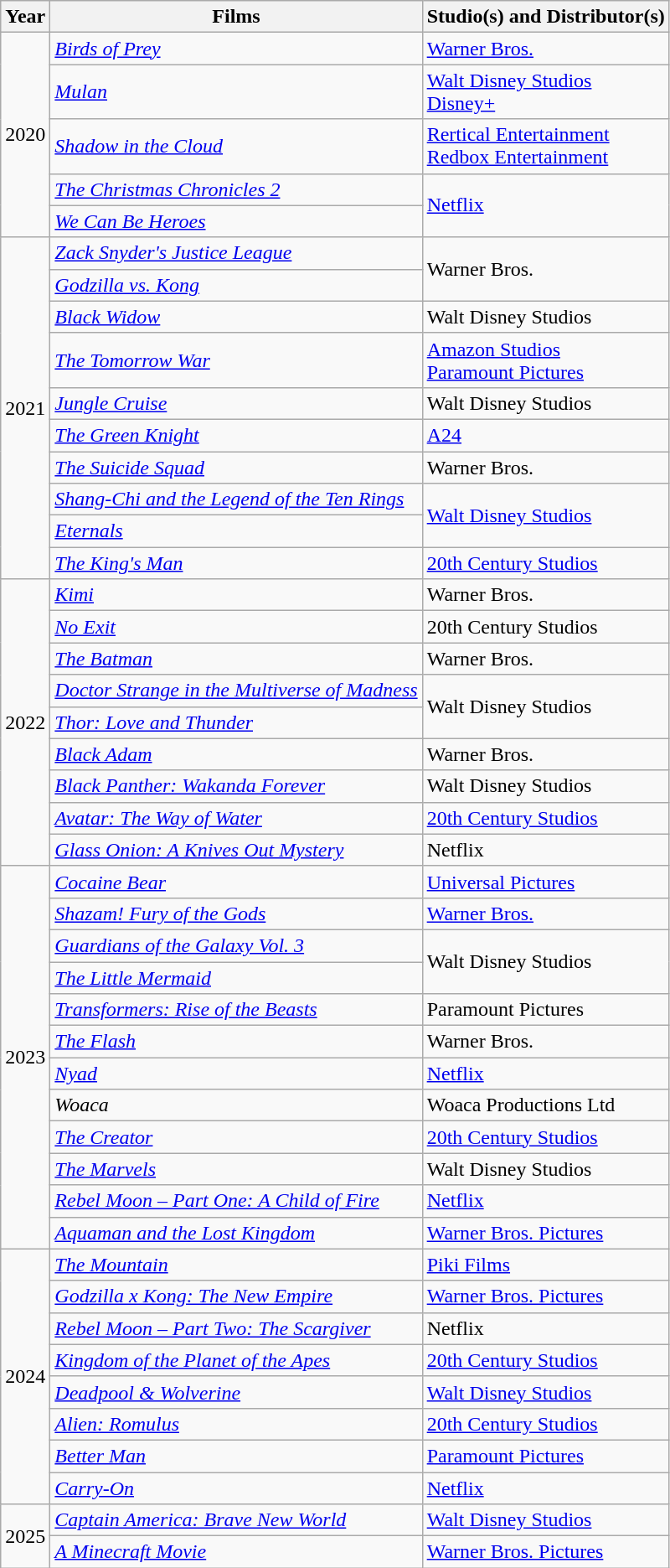<table class="wikitable">
<tr>
<th>Year</th>
<th>Films</th>
<th>Studio(s) and Distributor(s)</th>
</tr>
<tr>
<td rowspan="5">2020</td>
<td><em><a href='#'>Birds of Prey</a></em></td>
<td><a href='#'>Warner Bros.</a></td>
</tr>
<tr>
<td><em><a href='#'>Mulan</a></em></td>
<td><a href='#'>Walt Disney Studios</a><br><a href='#'>Disney+</a></td>
</tr>
<tr>
<td><em><a href='#'>Shadow in the Cloud</a></em></td>
<td><a href='#'>Rertical Entertainment</a><br><a href='#'>Redbox Entertainment</a></td>
</tr>
<tr>
<td><em><a href='#'>The Christmas Chronicles 2</a></em></td>
<td rowspan="2"><a href='#'>Netflix</a></td>
</tr>
<tr>
<td><em><a href='#'>We Can Be Heroes</a></em></td>
</tr>
<tr>
<td rowspan="10">2021</td>
<td><em><a href='#'>Zack Snyder's Justice League</a></em></td>
<td rowspan="2">Warner Bros.</td>
</tr>
<tr>
<td><em><a href='#'>Godzilla vs. Kong</a></em></td>
</tr>
<tr>
<td><em><a href='#'>Black Widow</a></em></td>
<td>Walt Disney Studios</td>
</tr>
<tr>
<td><em><a href='#'>The Tomorrow War</a></em></td>
<td><a href='#'>Amazon Studios</a><br><a href='#'>Paramount Pictures</a></td>
</tr>
<tr>
<td><em><a href='#'>Jungle Cruise</a></em></td>
<td>Walt Disney Studios</td>
</tr>
<tr>
<td><em><a href='#'>The Green Knight</a></em></td>
<td><a href='#'>A24</a></td>
</tr>
<tr>
<td><em><a href='#'>The Suicide Squad</a></em></td>
<td>Warner Bros.</td>
</tr>
<tr>
<td><em><a href='#'>Shang-Chi and the Legend of the Ten Rings</a></em></td>
<td rowspan="2"><a href='#'>Walt Disney Studios</a></td>
</tr>
<tr>
<td><em><a href='#'>Eternals</a></em></td>
</tr>
<tr>
<td><em><a href='#'>The King's Man</a></em></td>
<td><a href='#'>20th Century Studios</a></td>
</tr>
<tr>
<td rowspan="9">2022</td>
<td><em><a href='#'>Kimi</a></em></td>
<td>Warner Bros.</td>
</tr>
<tr>
<td><em><a href='#'>No Exit</a></em></td>
<td>20th Century Studios</td>
</tr>
<tr>
<td><a href='#'><em>The Batman</em></a></td>
<td>Warner Bros.</td>
</tr>
<tr>
<td><em><a href='#'>Doctor Strange in the Multiverse of Madness</a></em></td>
<td rowspan="2">Walt Disney Studios</td>
</tr>
<tr>
<td><em><a href='#'>Thor: Love and Thunder</a></em></td>
</tr>
<tr>
<td><em><a href='#'>Black Adam</a></em></td>
<td>Warner Bros.</td>
</tr>
<tr>
<td><em><a href='#'>Black Panther: Wakanda Forever</a></em></td>
<td>Walt Disney Studios</td>
</tr>
<tr>
<td><em><a href='#'>Avatar: The Way of Water</a></em></td>
<td><a href='#'>20th Century Studios</a></td>
</tr>
<tr>
<td><em><a href='#'>Glass Onion: A Knives Out Mystery</a></em></td>
<td>Netflix</td>
</tr>
<tr>
<td rowspan="12">2023</td>
<td><em><a href='#'>Cocaine Bear</a></em></td>
<td><a href='#'>Universal Pictures</a></td>
</tr>
<tr>
<td><em><a href='#'>Shazam! Fury of the Gods</a></em></td>
<td><a href='#'>Warner Bros.</a></td>
</tr>
<tr>
<td><em><a href='#'>Guardians of the Galaxy Vol. 3</a></em></td>
<td rowspan="2">Walt Disney Studios</td>
</tr>
<tr>
<td><em><a href='#'>The Little Mermaid</a></em></td>
</tr>
<tr>
<td><em><a href='#'>Transformers: Rise of the Beasts</a></em></td>
<td>Paramount Pictures</td>
</tr>
<tr>
<td><em><a href='#'>The Flash</a></em></td>
<td>Warner Bros.</td>
</tr>
<tr>
<td><em><a href='#'>Nyad</a></em></td>
<td><a href='#'>Netflix</a></td>
</tr>
<tr>
<td><em>Woaca</em></td>
<td>Woaca Productions Ltd</td>
</tr>
<tr>
<td><em><a href='#'>The Creator</a></em></td>
<td><a href='#'>20th Century Studios</a></td>
</tr>
<tr>
<td><em><a href='#'>The Marvels</a></em></td>
<td>Walt Disney Studios</td>
</tr>
<tr>
<td><em><a href='#'>Rebel Moon – Part One: A Child of Fire</a></em></td>
<td><a href='#'>Netflix</a></td>
</tr>
<tr>
<td><em><a href='#'>Aquaman and the Lost Kingdom</a></em></td>
<td><a href='#'>Warner Bros. Pictures</a></td>
</tr>
<tr>
<td rowspan="8">2024</td>
<td><em><a href='#'>The Mountain</a></em></td>
<td><a href='#'>Piki Films</a></td>
</tr>
<tr>
<td><em><a href='#'>Godzilla x Kong: The New Empire</a></em></td>
<td><a href='#'>Warner Bros. Pictures</a></td>
</tr>
<tr>
<td><em><a href='#'>Rebel Moon – Part Two: The Scargiver</a></em></td>
<td>Netflix</td>
</tr>
<tr>
<td><em><a href='#'>Kingdom of the Planet of the Apes</a></em></td>
<td><a href='#'>20th Century Studios</a></td>
</tr>
<tr>
<td><em><a href='#'>Deadpool & Wolverine</a></em></td>
<td><a href='#'>Walt Disney Studios</a></td>
</tr>
<tr>
<td><em><a href='#'>Alien: Romulus</a></em></td>
<td><a href='#'>20th Century Studios</a></td>
</tr>
<tr>
<td><em><a href='#'>Better Man</a></em></td>
<td><a href='#'>Paramount Pictures</a></td>
</tr>
<tr>
<td><em><a href='#'>Carry-On</a></em></td>
<td><a href='#'>Netflix</a></td>
</tr>
<tr>
<td rowspan="2">2025</td>
<td><em><a href='#'>Captain America: Brave New World</a></em></td>
<td><a href='#'>Walt Disney Studios</a></td>
</tr>
<tr>
<td><em><a href='#'>A Minecraft Movie</a></em></td>
<td><a href='#'>Warner Bros. Pictures</a></td>
</tr>
</table>
